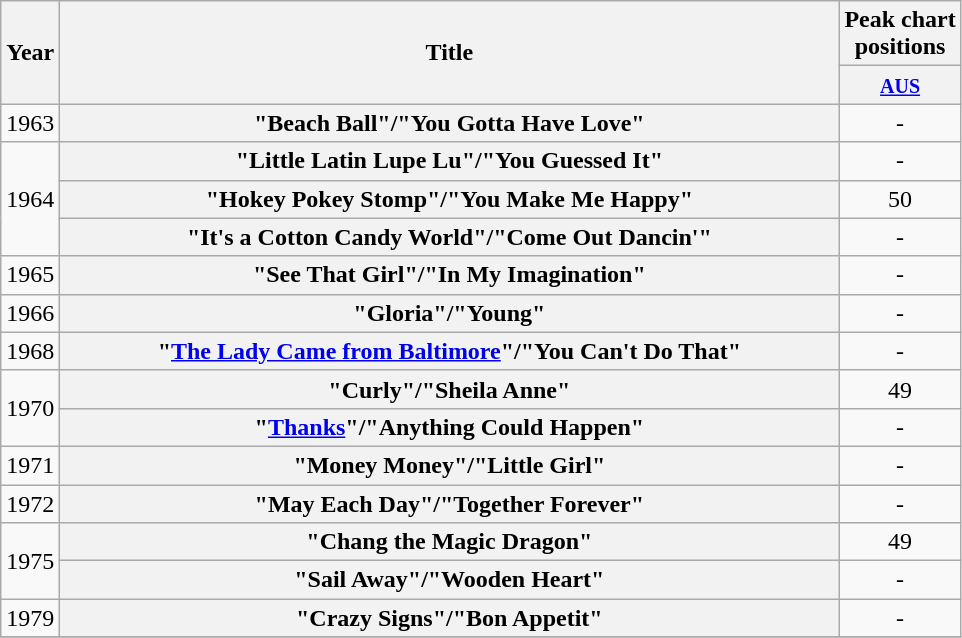<table class="wikitable plainrowheaders" style="text-align:center;" border="1">
<tr>
<th scope="col" rowspan="2">Year</th>
<th scope="col" rowspan="2" style="width:32em;">Title</th>
<th scope="col" colspan="1">Peak chart<br>positions</th>
</tr>
<tr>
<th scope="col" style="text-align:center;"><small><a href='#'>AUS</a></small><br></th>
</tr>
<tr>
<td>1963</td>
<th scope="row">"Beach Ball"/"You Gotta Have Love"</th>
<td style="text-align:center;">-</td>
</tr>
<tr>
<td rowspan="3">1964</td>
<th scope="row">"Little Latin Lupe Lu"/"You Guessed It"</th>
<td style="text-align:center;">-</td>
</tr>
<tr>
<th scope="row">"Hokey Pokey Stomp"/"You Make Me Happy"</th>
<td style="text-align:center;">50</td>
</tr>
<tr>
<th scope="row">"It's a Cotton Candy World"/"Come Out Dancin'"</th>
<td style="text-align:center;">-</td>
</tr>
<tr>
<td>1965</td>
<th scope="row">"See That Girl"/"In My Imagination"</th>
<td style="text-align:center;">-</td>
</tr>
<tr>
<td>1966</td>
<th scope="row">"Gloria"/"Young"</th>
<td style="text-align:center;">-</td>
</tr>
<tr>
<td>1968</td>
<th scope="row">"<a href='#'>The Lady Came from Baltimore</a>"/"You Can't Do That"</th>
<td style="text-align:center;">-</td>
</tr>
<tr>
<td rowspan="2">1970</td>
<th scope="row">"Curly"/"Sheila Anne"</th>
<td style="text-align:center;">49</td>
</tr>
<tr>
<th scope="row">"<a href='#'>Thanks</a>"/"Anything Could Happen"</th>
<td style="text-align:center;">-</td>
</tr>
<tr>
<td>1971</td>
<th scope="row">"Money Money"/"Little Girl"</th>
<td style="text-align:center;">-</td>
</tr>
<tr>
<td>1972</td>
<th scope="row">"May Each Day"/"Together Forever"</th>
<td style="text-align:center;">-</td>
</tr>
<tr>
<td rowspan="2">1975</td>
<th scope="row">"Chang the Magic Dragon"</th>
<td style="text-align:center;">49</td>
</tr>
<tr>
<th scope="row">"Sail Away"/"Wooden Heart"</th>
<td style="text-align:center;">-</td>
</tr>
<tr>
<td>1979</td>
<th scope="row">"Crazy Signs"/"Bon Appetit"</th>
<td style="text-align:center;">-</td>
</tr>
<tr>
</tr>
</table>
